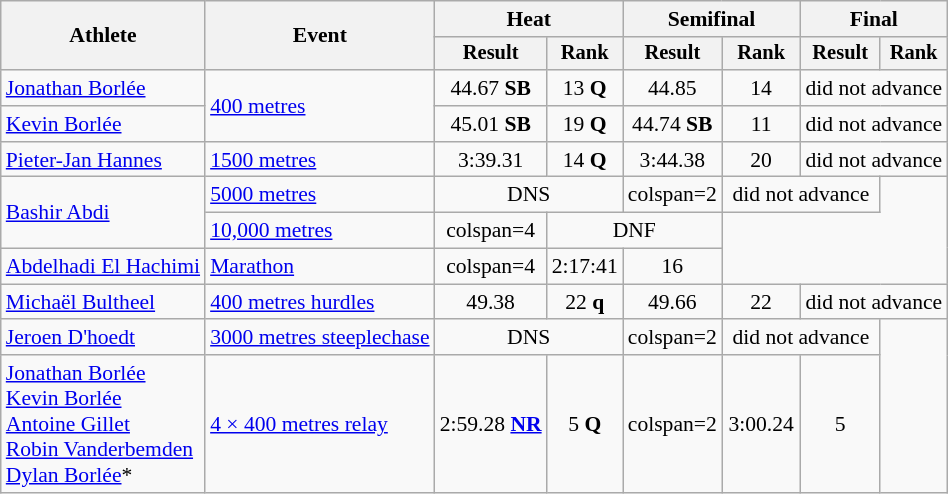<table class="wikitable" style="font-size:90%">
<tr>
<th rowspan="2">Athlete</th>
<th rowspan="2">Event</th>
<th colspan="2">Heat</th>
<th colspan="2">Semifinal</th>
<th colspan="2">Final</th>
</tr>
<tr style="font-size:95%">
<th>Result</th>
<th>Rank</th>
<th>Result</th>
<th>Rank</th>
<th>Result</th>
<th>Rank</th>
</tr>
<tr style=text-align:center>
<td style=text-align:left><a href='#'>Jonathan Borlée</a></td>
<td style=text-align:left rowspan=2><a href='#'>400 metres</a></td>
<td>44.67 <strong>SB</strong></td>
<td>13 <strong>Q</strong></td>
<td>44.85</td>
<td>14</td>
<td colspan="2">did not advance</td>
</tr>
<tr style=text-align:center>
<td style=text-align:left><a href='#'>Kevin Borlée</a></td>
<td>45.01 <strong>SB</strong></td>
<td>19 <strong>Q</strong></td>
<td>44.74 <strong>SB</strong></td>
<td>11</td>
<td colspan="2">did not advance</td>
</tr>
<tr style=text-align:center>
<td style=text-align:left><a href='#'>Pieter-Jan Hannes</a></td>
<td style=text-align:left><a href='#'>1500 metres</a></td>
<td>3:39.31</td>
<td>14 <strong>Q</strong></td>
<td>3:44.38</td>
<td>20</td>
<td colspan="2">did not advance</td>
</tr>
<tr style=text-align:center>
<td style=text-align:left rowspan=2><a href='#'>Bashir Abdi</a></td>
<td style=text-align:left><a href='#'>5000 metres</a></td>
<td colspan="2">DNS</td>
<td>colspan=2 </td>
<td colspan="2">did not advance</td>
</tr>
<tr style=text-align:center>
<td style=text-align:left><a href='#'>10,000 metres</a></td>
<td>colspan=4 </td>
<td colspan="2">DNF</td>
</tr>
<tr style=text-align:center>
<td style=text-align:left><a href='#'>Abdelhadi El Hachimi</a></td>
<td style=text-align:left><a href='#'>Marathon</a></td>
<td>colspan=4 </td>
<td>2:17:41</td>
<td>16</td>
</tr>
<tr style=text-align:center>
<td style=text-align:left><a href='#'>Michaël Bultheel</a></td>
<td style=text-align:left><a href='#'>400 metres hurdles</a></td>
<td>49.38</td>
<td>22 <strong>q</strong></td>
<td>49.66</td>
<td>22</td>
<td colspan="2">did not advance</td>
</tr>
<tr style=text-align:center>
<td style=text-align:left><a href='#'>Jeroen D'hoedt</a></td>
<td style=text-align:left><a href='#'>3000 metres steeplechase</a></td>
<td colspan="2">DNS</td>
<td>colspan=2 </td>
<td colspan="2">did not advance</td>
</tr>
<tr style=text-align:center>
<td style=text-align:left><a href='#'>Jonathan Borlée</a><br><a href='#'>Kevin Borlée</a><br><a href='#'>Antoine Gillet</a><br><a href='#'>Robin Vanderbemden</a><br><a href='#'>Dylan Borlée</a>*</td>
<td style=text-align:left><a href='#'>4 × 400 metres relay</a></td>
<td>2:59.28 <strong><a href='#'>NR</a></strong></td>
<td>5 <strong>Q</strong></td>
<td>colspan=2 </td>
<td>3:00.24</td>
<td>5</td>
</tr>
</table>
